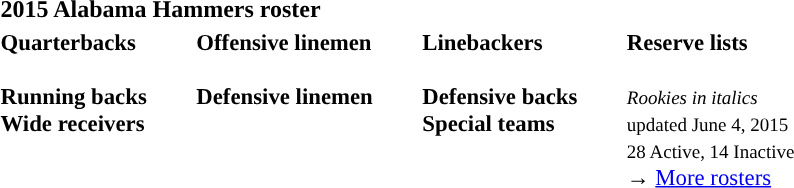<table class="toccolours" style="text-align: left;">
<tr>
<th colspan="7"><strong>2015 Alabama Hammers roster</strong></th>
</tr>
<tr>
<td style="font-size: 95%;vertical-align:top;"><strong>Quarterbacks</strong><br>

<br><strong>Running backs</strong>
<br><strong>Wide receivers</strong>



</td>
<td style="width: 25px;"></td>
<td style="font-size: 95%;vertical-align:top;"><strong>Offensive linemen</strong><br>


<br><strong>Defensive linemen</strong>






</td>
<td style="width: 25px;"></td>
<td style="font-size: 95%;vertical-align:top;"><strong>Linebackers</strong><br>
<br><strong>Defensive backs</strong>




<br><strong>Special teams</strong>
</td>
<td style="width: 25px;"></td>
<td style="font-size: 95%;vertical-align:top;"><strong>Reserve lists</strong><br>












<br><small><em>Rookies in italics</em><br> updated June 4, 2015</small><br>
<small>28 Active, 14 Inactive</small><br>→ <a href='#'>More rosters</a></td>
</tr>
<tr>
</tr>
</table>
